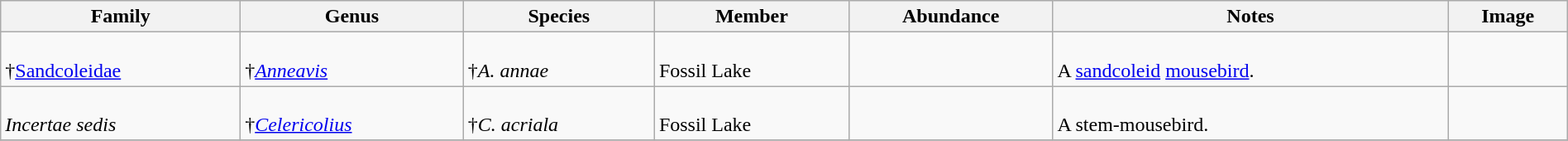<table class="wikitable" style="margin:auto;width:100%;">
<tr>
<th>Family</th>
<th>Genus</th>
<th>Species</th>
<th>Member</th>
<th>Abundance</th>
<th>Notes</th>
<th>Image</th>
</tr>
<tr>
<td><br>†<a href='#'>Sandcoleidae</a></td>
<td><br>†<em><a href='#'>Anneavis</a></em></td>
<td><br>†<em>A. annae</em></td>
<td><br>Fossil Lake</td>
<td></td>
<td><br>A <a href='#'>sandcoleid</a> <a href='#'>mousebird</a>.</td>
<td></td>
</tr>
<tr>
<td><br><em>Incertae sedis</em></td>
<td><br>†<em><a href='#'>Celericolius</a></em></td>
<td><br>†<em>C. acriala </em></td>
<td><br>Fossil Lake</td>
<td></td>
<td><br>A stem-mousebird.</td>
<td></td>
</tr>
<tr>
</tr>
</table>
